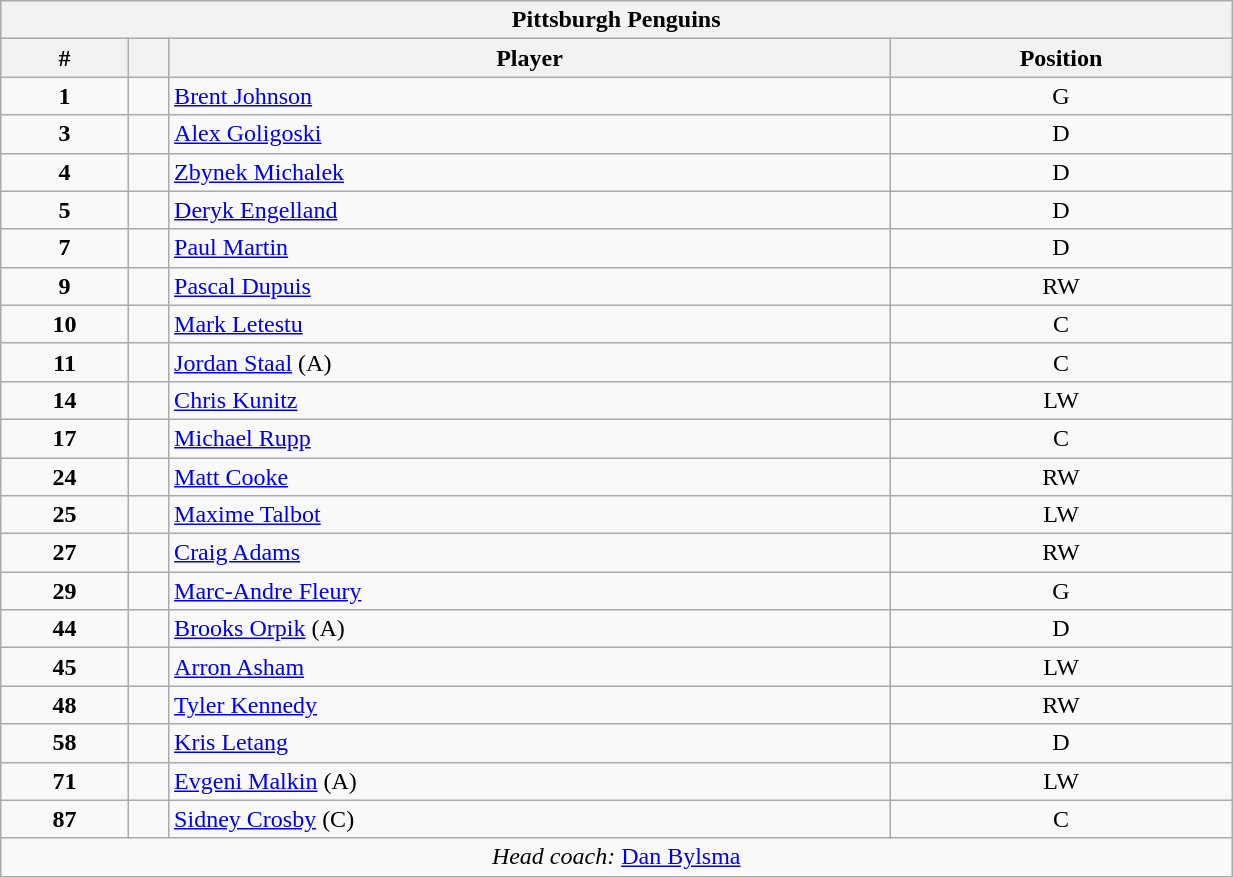<table class="wikitable" style="width:65%; text-align:center;">
<tr>
<th colspan=4>Pittsburgh Penguins</th>
</tr>
<tr>
<th>#</th>
<th></th>
<th>Player</th>
<th>Position</th>
</tr>
<tr>
<td><strong>1</strong></td>
<td align=center></td>
<td align=left><a href='#'>Brent Johnson</a></td>
<td>G</td>
</tr>
<tr>
<td><strong>3</strong></td>
<td align=center></td>
<td align=left><a href='#'>Alex Goligoski</a></td>
<td>D</td>
</tr>
<tr>
<td><strong>4</strong></td>
<td align=center></td>
<td align=left><a href='#'>Zbynek Michalek</a></td>
<td>D</td>
</tr>
<tr>
<td><strong>5</strong></td>
<td align=center></td>
<td align=left><a href='#'>Deryk Engelland</a></td>
<td>D</td>
</tr>
<tr>
<td><strong>7</strong></td>
<td align=center></td>
<td align=left><a href='#'>Paul Martin</a></td>
<td>D</td>
</tr>
<tr>
<td><strong>9</strong></td>
<td align=center></td>
<td align=left><a href='#'>Pascal Dupuis</a></td>
<td>RW</td>
</tr>
<tr>
<td><strong>10</strong></td>
<td align=center></td>
<td align=left><a href='#'>Mark Letestu</a></td>
<td>C</td>
</tr>
<tr>
<td><strong>11</strong></td>
<td align=center></td>
<td align=left><a href='#'>Jordan Staal</a> (A)</td>
<td>C</td>
</tr>
<tr>
<td><strong>14</strong></td>
<td align=center></td>
<td align=left><a href='#'>Chris Kunitz</a></td>
<td>LW</td>
</tr>
<tr>
<td><strong>17</strong></td>
<td align=center></td>
<td align=left><a href='#'>Michael Rupp</a></td>
<td>C</td>
</tr>
<tr>
<td><strong>24</strong></td>
<td align=center></td>
<td align=left><a href='#'>Matt Cooke</a></td>
<td>RW</td>
</tr>
<tr>
<td><strong>25</strong></td>
<td align=center></td>
<td align=left><a href='#'>Maxime Talbot</a></td>
<td>LW</td>
</tr>
<tr>
<td><strong>27</strong></td>
<td align=center></td>
<td align=left><a href='#'>Craig Adams</a></td>
<td>RW</td>
</tr>
<tr>
<td><strong>29</strong></td>
<td align=center></td>
<td align=left><a href='#'>Marc-Andre Fleury</a></td>
<td>G</td>
</tr>
<tr>
<td><strong>44</strong></td>
<td align=center></td>
<td align=left><a href='#'>Brooks Orpik</a> (A)</td>
<td>D</td>
</tr>
<tr>
<td><strong>45</strong></td>
<td align=center></td>
<td align=left><a href='#'>Arron Asham</a></td>
<td>LW</td>
</tr>
<tr>
<td><strong>48</strong></td>
<td align=center></td>
<td align=left><a href='#'>Tyler Kennedy</a></td>
<td>RW</td>
</tr>
<tr>
<td><strong>58</strong></td>
<td align=center></td>
<td align=left><a href='#'>Kris Letang</a></td>
<td>D</td>
</tr>
<tr>
<td><strong>71</strong></td>
<td align=center></td>
<td align=left><a href='#'>Evgeni Malkin</a> (A)</td>
<td>LW</td>
</tr>
<tr>
<td><strong>87</strong></td>
<td align=center></td>
<td align=left><a href='#'>Sidney Crosby</a> (C)</td>
<td>C</td>
</tr>
<tr>
<td colspan=4><em>Head coach:</em>  <a href='#'>Dan Bylsma</a></td>
</tr>
</table>
